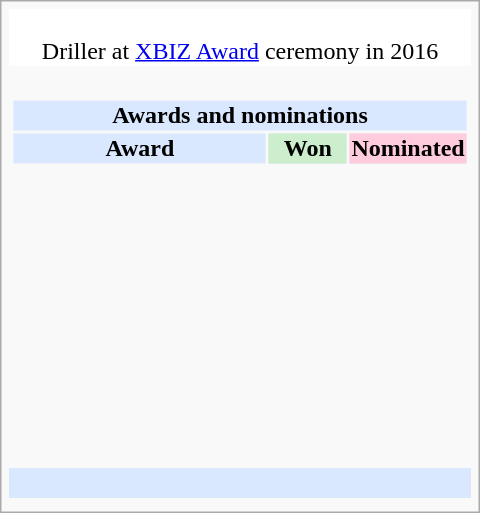<table class="infobox" style="width: 20em; text-align: left; vertical-align: middle;">
<tr style="background:white;">
<td colspan="3" style="text-align:center;"><br>Driller at <a href='#'>XBIZ Award</a> ceremony in 2016</td>
</tr>
<tr>
<td colspan=3><br><table class="collapsible collapsed" style="width:100%;">
<tr>
<th colspan="3" style="background:#d9e8ff; text-align:center;">Awards and nominations</th>
</tr>
<tr style="background:#d9e8ff; text-align:center; text-align:center;">
<td><strong>Award</strong></td>
<td style="background:#cec; text-size:0.9em; width:50px;"><strong>Won</strong></td>
<td style="background:#fcd; text-size:0.9em; width:50px;"><strong>Nominated</strong></td>
</tr>
<tr>
<td style="text-align:center;"><br></td>
<td></td>
<td></td>
</tr>
<tr>
<td style="text-align:center;"><br></td>
<td></td>
<td></td>
</tr>
<tr>
<td style="text-align:center;"><br></td>
<td></td>
<td></td>
</tr>
<tr>
<td style="text-align:center;"><br></td>
<td></td>
<td></td>
</tr>
<tr>
<td style="text-align:center;"><br></td>
<td></td>
<td></td>
</tr>
<tr>
<td style="text-align:center;"><br></td>
<td></td>
<td></td>
</tr>
<tr>
<td style="text-align:center;"><br></td>
<td></td>
<td></td>
</tr>
<tr>
<td style="text-align:center;"><br></td>
<td></td>
<td></td>
</tr>
<tr>
<td style="text-align:center;"><br></td>
<td></td>
<td></td>
</tr>
</table>
</td>
</tr>
<tr style="background:#d9e8ff;">
<td style="text-align:center;" colspan="3"><br></td>
</tr>
<tr>
<td></td>
<td></td>
<td></td>
</tr>
</table>
